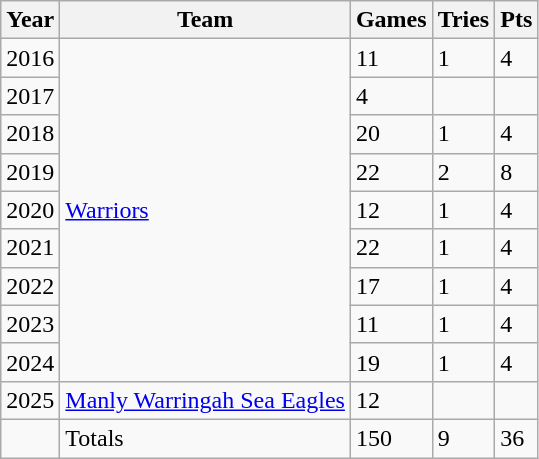<table class="wikitable">
<tr>
<th>Year</th>
<th>Team</th>
<th>Games</th>
<th>Tries</th>
<th>Pts</th>
</tr>
<tr>
<td>2016</td>
<td rowspan="9"> <a href='#'>Warriors</a></td>
<td>11</td>
<td>1</td>
<td>4</td>
</tr>
<tr>
<td>2017</td>
<td>4</td>
<td></td>
<td></td>
</tr>
<tr>
<td>2018</td>
<td>20</td>
<td>1</td>
<td>4</td>
</tr>
<tr>
<td>2019</td>
<td>22</td>
<td>2</td>
<td>8</td>
</tr>
<tr>
<td>2020</td>
<td>12</td>
<td>1</td>
<td>4</td>
</tr>
<tr>
<td>2021</td>
<td>22</td>
<td>1</td>
<td>4</td>
</tr>
<tr>
<td>2022</td>
<td>17</td>
<td>1</td>
<td>4</td>
</tr>
<tr>
<td>2023</td>
<td>11</td>
<td>1</td>
<td>4</td>
</tr>
<tr>
<td>2024</td>
<td>19</td>
<td>1</td>
<td>4</td>
</tr>
<tr>
<td>2025</td>
<td> <a href='#'>Manly Warringah Sea Eagles</a></td>
<td>12</td>
<td></td>
<td></td>
</tr>
<tr>
<td></td>
<td>Totals</td>
<td>150</td>
<td>9</td>
<td>36</td>
</tr>
</table>
